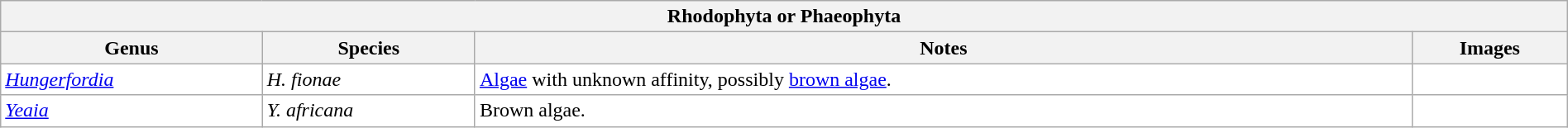<table class="wikitable sortable" style="background:white; width:100%;">
<tr>
<th colspan="4" align="center">Rhodophyta or Phaeophyta</th>
</tr>
<tr>
<th>Genus</th>
<th>Species</th>
<th>Notes</th>
<th>Images</th>
</tr>
<tr>
<td><em><a href='#'>Hungerfordia</a></em></td>
<td><em>H. fionae</em></td>
<td><a href='#'>Algae</a> with unknown affinity, possibly <a href='#'>brown algae</a>.</td>
<td></td>
</tr>
<tr>
<td><em><a href='#'>Yeaia</a></em></td>
<td><em>Y. africana</em></td>
<td>Brown algae.</td>
<td></td>
</tr>
</table>
